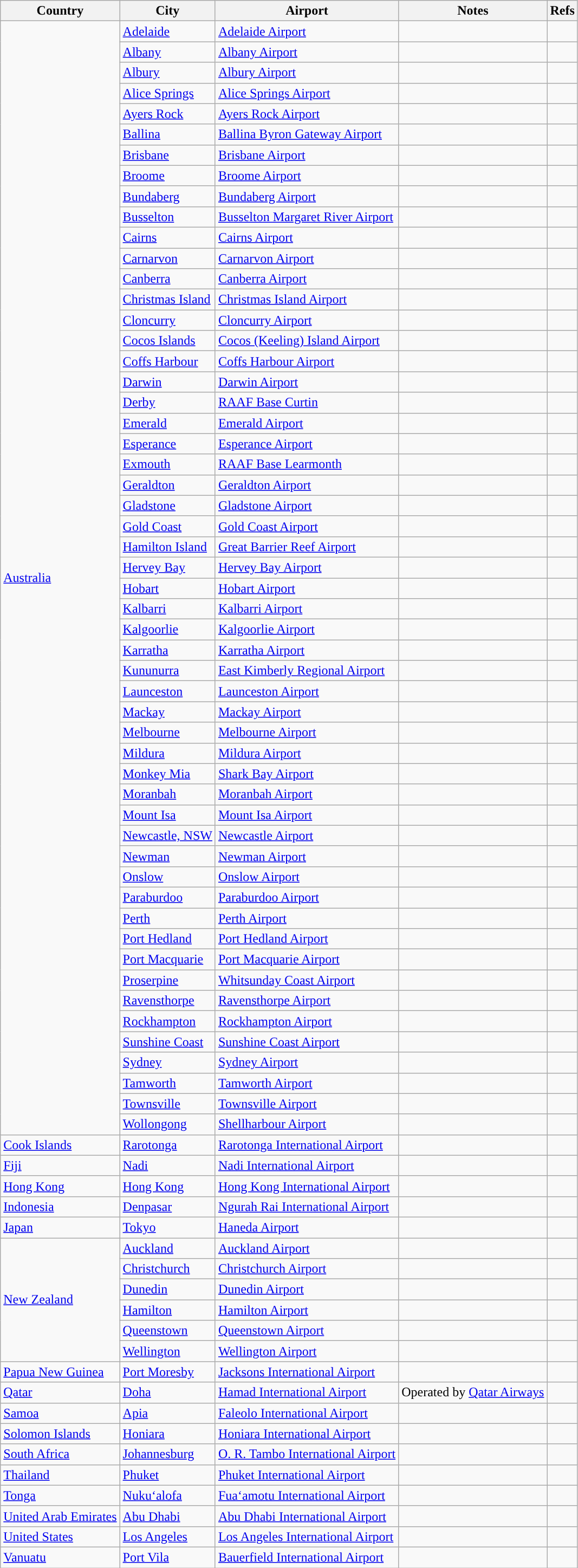<table class="sortable wikitable">
<tr>
<th>Country</th>
<th>City</th>
<th>Airport</th>
<th>Notes</th>
<th>Refs</th>
</tr>
<tr>
<td rowspan="54”"><a href='#'>Australia</a></td>
<td><a href='#'>Adelaide</a></td>
<td><a href='#'>Adelaide Airport</a></td>
<td></td>
<td align=center></td>
</tr>
<tr>
<td><a href='#'>Albany</a></td>
<td><a href='#'>Albany Airport</a></td>
<td></td>
<td align=center></td>
</tr>
<tr>
<td><a href='#'>Albury</a></td>
<td><a href='#'>Albury Airport</a></td>
<td></td>
<td align=center></td>
</tr>
<tr>
<td><a href='#'>Alice Springs</a></td>
<td><a href='#'>Alice Springs Airport</a></td>
<td align=center></td>
<td align=center></td>
</tr>
<tr>
<td><a href='#'>Ayers Rock</a></td>
<td><a href='#'>Ayers Rock Airport</a></td>
<td align=center></td>
<td align=center></td>
</tr>
<tr>
<td><a href='#'>Ballina</a></td>
<td><a href='#'>Ballina Byron Gateway Airport</a></td>
<td align=center></td>
<td align=center></td>
</tr>
<tr>
<td><a href='#'>Brisbane</a></td>
<td><a href='#'>Brisbane Airport</a></td>
<td></td>
<td align=center></td>
</tr>
<tr>
<td><a href='#'>Broome</a></td>
<td><a href='#'>Broome Airport</a></td>
<td align=center></td>
<td align=center></td>
</tr>
<tr>
<td><a href='#'>Bundaberg</a></td>
<td><a href='#'>Bundaberg Airport</a></td>
<td></td>
<td align=center></td>
</tr>
<tr>
<td><a href='#'>Busselton</a></td>
<td><a href='#'>Busselton Margaret River Airport</a></td>
<td></td>
<td align=center></td>
</tr>
<tr>
<td><a href='#'>Cairns</a></td>
<td><a href='#'>Cairns Airport</a></td>
<td align=center></td>
<td align=center></td>
</tr>
<tr>
<td><a href='#'>Carnarvon</a></td>
<td><a href='#'>Carnarvon Airport</a></td>
<td></td>
<td align=center></td>
</tr>
<tr>
<td><a href='#'>Canberra</a></td>
<td><a href='#'>Canberra Airport</a></td>
<td align=center></td>
<td align=center></td>
</tr>
<tr>
<td><a href='#'>Christmas Island</a></td>
<td><a href='#'>Christmas Island Airport</a></td>
<td align=center></td>
<td align=center></td>
</tr>
<tr>
<td><a href='#'>Cloncurry</a></td>
<td><a href='#'>Cloncurry Airport</a></td>
<td></td>
<td align=center></td>
</tr>
<tr>
<td><a href='#'>Cocos Islands</a></td>
<td><a href='#'>Cocos (Keeling) Island Airport</a></td>
<td align=center></td>
<td align=center></td>
</tr>
<tr>
<td><a href='#'>Coffs Harbour</a></td>
<td><a href='#'>Coffs Harbour Airport</a></td>
<td></td>
<td align=center></td>
</tr>
<tr>
<td><a href='#'>Darwin</a></td>
<td><a href='#'>Darwin Airport</a></td>
<td align=center></td>
<td align=center></td>
</tr>
<tr>
<td><a href='#'>Derby</a></td>
<td><a href='#'>RAAF Base Curtin</a></td>
<td></td>
<td align=center></td>
</tr>
<tr>
<td><a href='#'>Emerald</a></td>
<td><a href='#'>Emerald Airport</a></td>
<td align=center></td>
<td align=center></td>
</tr>
<tr>
<td><a href='#'>Esperance</a></td>
<td><a href='#'>Esperance Airport</a></td>
<td></td>
<td align=center></td>
</tr>
<tr>
<td><a href='#'>Exmouth</a></td>
<td><a href='#'>RAAF Base Learmonth</a></td>
<td align=center></td>
<td align=center></td>
</tr>
<tr>
<td><a href='#'>Geraldton</a></td>
<td><a href='#'>Geraldton Airport</a></td>
<td></td>
<td align=center></td>
</tr>
<tr>
<td><a href='#'>Gladstone</a></td>
<td><a href='#'>Gladstone Airport</a></td>
<td align=center></td>
<td align=center></td>
</tr>
<tr>
<td><a href='#'>Gold Coast</a></td>
<td><a href='#'>Gold Coast Airport</a></td>
<td></td>
<td align=center></td>
</tr>
<tr>
<td><a href='#'>Hamilton Island</a></td>
<td><a href='#'>Great Barrier Reef Airport</a></td>
<td align=center></td>
<td align=center></td>
</tr>
<tr>
<td><a href='#'>Hervey Bay</a></td>
<td><a href='#'>Hervey Bay Airport</a></td>
<td></td>
<td align=center></td>
</tr>
<tr>
<td><a href='#'>Hobart</a></td>
<td><a href='#'>Hobart Airport</a></td>
<td align=center></td>
<td align=center></td>
</tr>
<tr>
<td><a href='#'>Kalbarri</a></td>
<td><a href='#'>Kalbarri Airport</a></td>
<td></td>
<td align=center></td>
</tr>
<tr>
<td><a href='#'>Kalgoorlie</a></td>
<td><a href='#'>Kalgoorlie Airport</a></td>
<td align=center></td>
<td align=center></td>
</tr>
<tr>
<td><a href='#'>Karratha</a></td>
<td><a href='#'>Karratha Airport</a></td>
<td align=center></td>
<td align=center></td>
</tr>
<tr>
<td><a href='#'>Kununurra</a></td>
<td><a href='#'>East Kimberly Regional Airport</a></td>
<td align=center></td>
<td align=center></td>
</tr>
<tr>
<td><a href='#'>Launceston</a></td>
<td><a href='#'>Launceston Airport</a></td>
<td align=center></td>
<td align=center></td>
</tr>
<tr>
<td><a href='#'>Mackay</a></td>
<td><a href='#'>Mackay Airport</a></td>
<td align=center></td>
<td align=center></td>
</tr>
<tr>
<td><a href='#'>Melbourne</a></td>
<td><a href='#'>Melbourne Airport</a></td>
<td></td>
<td align=center></td>
</tr>
<tr>
<td><a href='#'>Mildura</a></td>
<td><a href='#'>Mildura Airport</a></td>
<td></td>
<td align=center></td>
</tr>
<tr>
<td><a href='#'>Monkey Mia</a></td>
<td><a href='#'>Shark Bay Airport</a></td>
<td></td>
<td align=center></td>
</tr>
<tr>
<td><a href='#'>Moranbah</a></td>
<td><a href='#'>Moranbah Airport</a></td>
<td></td>
<td align=center></td>
</tr>
<tr>
<td><a href='#'>Mount Isa</a></td>
<td><a href='#'>Mount Isa Airport</a></td>
<td align=center></td>
<td align=center></td>
</tr>
<tr>
<td><a href='#'>Newcastle, NSW</a></td>
<td><a href='#'>Newcastle Airport</a></td>
<td align=center></td>
<td align=center></td>
</tr>
<tr>
<td><a href='#'>Newman</a></td>
<td><a href='#'>Newman Airport</a></td>
<td align=center></td>
<td align=center></td>
</tr>
<tr>
<td><a href='#'>Onslow</a></td>
<td><a href='#'>Onslow Airport</a></td>
<td align=center></td>
<td align=center></td>
</tr>
<tr>
<td><a href='#'>Paraburdoo</a></td>
<td><a href='#'>Paraburdoo Airport</a></td>
<td></td>
<td align=center></td>
</tr>
<tr>
<td><a href='#'>Perth</a></td>
<td><a href='#'>Perth Airport</a></td>
<td></td>
<td align=center></td>
</tr>
<tr>
<td><a href='#'>Port Hedland</a></td>
<td><a href='#'>Port Hedland Airport</a></td>
<td align=center></td>
<td align=center></td>
</tr>
<tr>
<td><a href='#'>Port Macquarie</a></td>
<td><a href='#'>Port Macquarie Airport</a></td>
<td></td>
<td align=center></td>
</tr>
<tr>
<td><a href='#'>Proserpine</a></td>
<td><a href='#'>Whitsunday Coast Airport</a></td>
<td align=center></td>
<td align=center></td>
</tr>
<tr>
<td><a href='#'>Ravensthorpe</a></td>
<td><a href='#'>Ravensthorpe Airport</a></td>
<td></td>
<td align=center></td>
</tr>
<tr>
<td><a href='#'>Rockhampton</a></td>
<td><a href='#'>Rockhampton Airport</a></td>
<td align=center></td>
<td align=center></td>
</tr>
<tr>
<td><a href='#'>Sunshine Coast</a></td>
<td><a href='#'>Sunshine Coast Airport</a></td>
<td align=center></td>
<td align=center></td>
</tr>
<tr>
<td><a href='#'>Sydney</a></td>
<td><a href='#'>Sydney Airport</a></td>
<td></td>
<td align=center></td>
</tr>
<tr>
<td><a href='#'>Tamworth</a></td>
<td><a href='#'>Tamworth Airport</a></td>
<td></td>
<td align=center></td>
</tr>
<tr>
<td><a href='#'>Townsville</a></td>
<td><a href='#'>Townsville Airport</a></td>
<td align=center></td>
<td align=center></td>
</tr>
<tr>
<td><a href='#'>Wollongong</a></td>
<td><a href='#'>Shellharbour Airport</a></td>
<td></td>
<td></td>
</tr>
<tr>
<td><a href='#'>Cook Islands</a></td>
<td><a href='#'>Rarotonga</a></td>
<td><a href='#'>Rarotonga International Airport</a></td>
<td></td>
<td align=center></td>
</tr>
<tr>
<td><a href='#'>Fiji</a></td>
<td><a href='#'>Nadi</a></td>
<td><a href='#'>Nadi International Airport</a></td>
<td align=center></td>
<td align=center></td>
</tr>
<tr>
<td><a href='#'>Hong Kong</a></td>
<td><a href='#'>Hong Kong</a></td>
<td><a href='#'>Hong Kong International Airport</a></td>
<td></td>
<td align=center></td>
</tr>
<tr>
<td><a href='#'>Indonesia</a></td>
<td><a href='#'>Denpasar</a></td>
<td><a href='#'>Ngurah Rai International Airport</a></td>
<td></td>
<td align=center></td>
</tr>
<tr>
<td><a href='#'>Japan</a></td>
<td><a href='#'>Tokyo</a></td>
<td><a href='#'>Haneda Airport</a></td>
<td></td>
<td align=center> </td>
</tr>
<tr>
<td rowspan="6"><a href='#'>New Zealand</a></td>
<td><a href='#'>Auckland</a></td>
<td><a href='#'>Auckland Airport</a></td>
<td></td>
<td align=center></td>
</tr>
<tr>
<td><a href='#'>Christchurch</a></td>
<td><a href='#'>Christchurch Airport</a></td>
<td></td>
<td align=center></td>
</tr>
<tr>
<td><a href='#'>Dunedin</a></td>
<td><a href='#'>Dunedin Airport</a></td>
<td></td>
<td align=center></td>
</tr>
<tr>
<td><a href='#'>Hamilton</a></td>
<td><a href='#'>Hamilton Airport</a></td>
<td></td>
<td align=center></td>
</tr>
<tr>
<td><a href='#'>Queenstown</a></td>
<td><a href='#'>Queenstown Airport</a></td>
<td align=center></td>
<td align=center></td>
</tr>
<tr>
<td><a href='#'>Wellington</a></td>
<td><a href='#'>Wellington Airport</a></td>
<td></td>
<td align=center></td>
</tr>
<tr>
<td><a href='#'>Papua New Guinea</a></td>
<td><a href='#'>Port Moresby</a></td>
<td><a href='#'>Jacksons International Airport</a></td>
<td></td>
<td align=center></td>
</tr>
<tr>
<td><a href='#'>Qatar</a></td>
<td><a href='#'>Doha</a></td>
<td><a href='#'>Hamad International Airport</a></td>
<td align=center>Operated by <a href='#'>Qatar Airways</a></td>
<td align=center></td>
</tr>
<tr>
<td><a href='#'>Samoa</a></td>
<td><a href='#'>Apia</a></td>
<td><a href='#'>Faleolo International Airport</a></td>
<td></td>
<td align=center></td>
</tr>
<tr>
<td><a href='#'>Solomon Islands</a></td>
<td><a href='#'>Honiara</a></td>
<td><a href='#'>Honiara International Airport</a></td>
<td></td>
<td align=center></td>
</tr>
<tr>
<td><a href='#'>South Africa</a></td>
<td><a href='#'>Johannesburg</a></td>
<td><a href='#'>O. R. Tambo International Airport</a></td>
<td></td>
<td align=center></td>
</tr>
<tr>
<td><a href='#'>Thailand</a></td>
<td><a href='#'>Phuket</a></td>
<td><a href='#'>Phuket International Airport</a></td>
<td></td>
<td align=center></td>
</tr>
<tr>
<td><a href='#'>Tonga</a></td>
<td><a href='#'>Nukuʻalofa</a></td>
<td><a href='#'>Fuaʻamotu International Airport</a></td>
<td></td>
<td align=center></td>
</tr>
<tr>
<td><a href='#'>United Arab Emirates</a></td>
<td><a href='#'>Abu Dhabi</a></td>
<td><a href='#'>Abu Dhabi International Airport</a></td>
<td></td>
<td align=center></td>
</tr>
<tr>
<td><a href='#'>United States</a></td>
<td><a href='#'>Los Angeles</a></td>
<td><a href='#'>Los Angeles International Airport</a></td>
<td></td>
<td align=center></td>
</tr>
<tr>
<td><a href='#'>Vanuatu</a></td>
<td><a href='#'>Port Vila</a></td>
<td><a href='#'>Bauerfield International Airport</a></td>
<td align=center></td>
<td align=center></td>
</tr>
</table>
